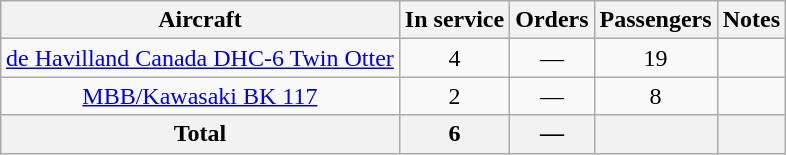<table class="wikitable" style="border-collapse:collapse;text-align:center;margin:1em auto;">
<tr>
<th>Aircraft</th>
<th>In service</th>
<th>Orders</th>
<th>Passengers</th>
<th>Notes</th>
</tr>
<tr>
<td><a href='#'>de Havilland Canada DHC-6 Twin Otter</a></td>
<td align="center">4</td>
<td align="center">—</td>
<td align="center">19</td>
<td></td>
</tr>
<tr>
<td><a href='#'>MBB/Kawasaki BK 117</a></td>
<td align="center">2</td>
<td align="center">—</td>
<td align="center">8</td>
<td></td>
</tr>
<tr>
<th>Total</th>
<th>6</th>
<th>—</th>
<th></th>
<th></th>
</tr>
</table>
